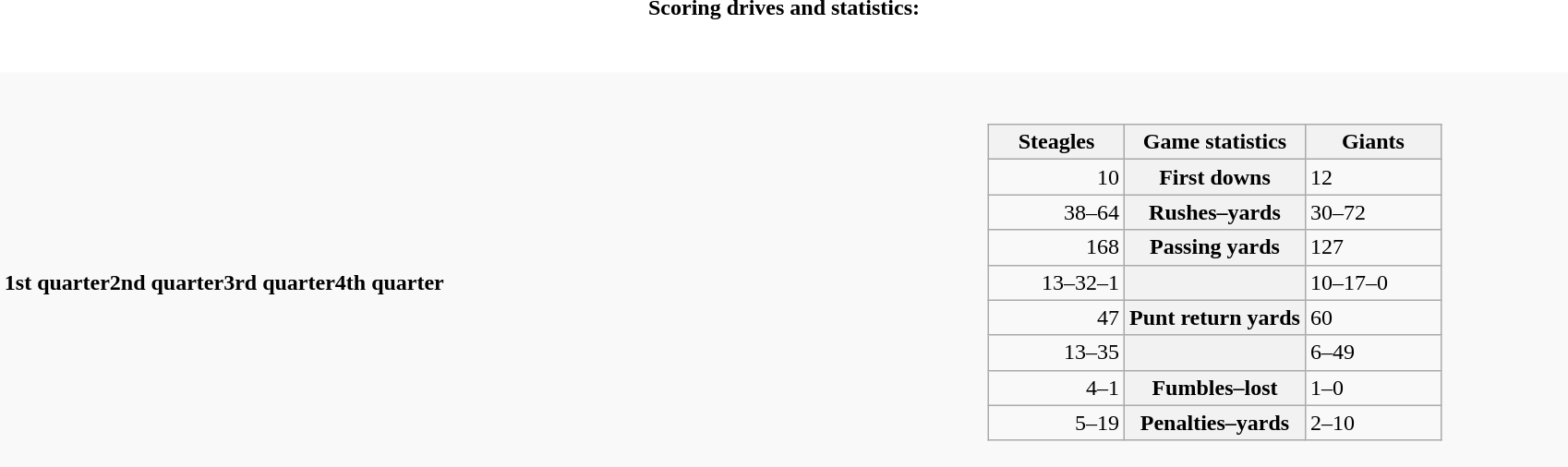<table class="toccolours collapsible collapsed"  style="width:90%; margin:auto;">
<tr>
<th>Scoring drives and statistics:</th>
</tr>
<tr>
<td><br><table border="0"  style="width:100%; background:#f9f9f9; margin:1em auto 1em auto;">
<tr>
<td><br><strong>1st quarter</strong><strong>2nd quarter</strong><strong>3rd quarter</strong><strong>4th quarter</strong></td>
<td><br><table class="wikitable" style="margin: 1em auto 1em auto">
<tr>
<th style="width:30%;">Steagles</th>
<th style="width:40%;">Game statistics</th>
<th style="width:30%;">Giants</th>
</tr>
<tr>
<td style="text-align:right;">10</td>
<th>First downs</th>
<td>12</td>
</tr>
<tr>
<td style="text-align:right;">38–64</td>
<th>Rushes–yards</th>
<td>30–72</td>
</tr>
<tr>
<td style="text-align:right;">168</td>
<th>Passing yards</th>
<td>127</td>
</tr>
<tr>
<td style="text-align:right;">13–32–1</td>
<th></th>
<td>10–17–0</td>
</tr>
<tr>
<td style="text-align:right;">47</td>
<th>Punt return yards</th>
<td>60</td>
</tr>
<tr>
<td style="text-align:right;">13–35</td>
<th></th>
<td>6–49</td>
</tr>
<tr>
<td style="text-align:right;">4–1</td>
<th>Fumbles–lost</th>
<td>1–0</td>
</tr>
<tr>
<td style="text-align:right;">5–19</td>
<th>Penalties–yards</th>
<td>2–10</td>
</tr>
</table>
</td>
</tr>
</table>
</td>
</tr>
</table>
